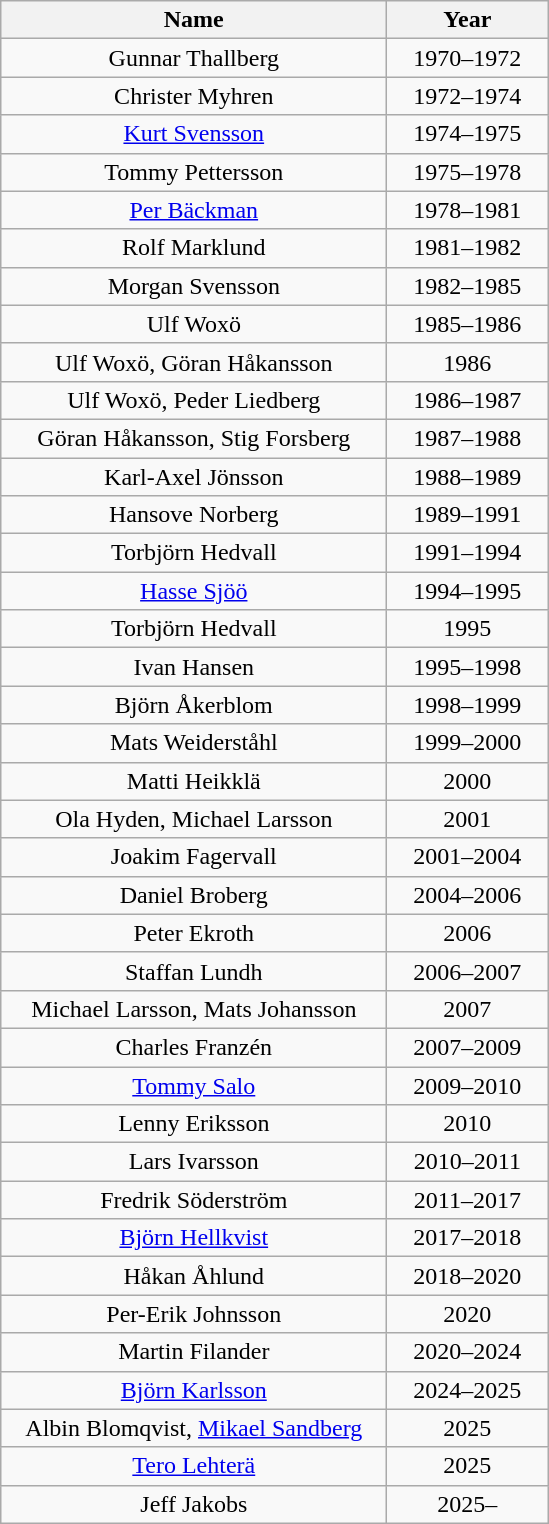<table class="wikitable" style="text-align:center">
<tr>
<th width=250px>Name</th>
<th width=100px>Year</th>
</tr>
<tr>
<td>Gunnar Thallberg</td>
<td>1970–1972</td>
</tr>
<tr>
<td>Christer Myhren</td>
<td>1972–1974</td>
</tr>
<tr>
<td><a href='#'>Kurt Svensson</a></td>
<td>1974–1975</td>
</tr>
<tr>
<td>Tommy Pettersson</td>
<td>1975–1978</td>
</tr>
<tr>
<td><a href='#'>Per Bäckman</a></td>
<td>1978–1981</td>
</tr>
<tr>
<td>Rolf Marklund</td>
<td>1981–1982</td>
</tr>
<tr>
<td>Morgan Svensson</td>
<td>1982–1985</td>
</tr>
<tr>
<td>Ulf Woxö</td>
<td>1985–1986</td>
</tr>
<tr>
<td>Ulf Woxö, Göran Håkansson</td>
<td>1986</td>
</tr>
<tr>
<td>Ulf Woxö, Peder Liedberg</td>
<td>1986–1987</td>
</tr>
<tr>
<td>Göran Håkansson, Stig Forsberg</td>
<td>1987–1988</td>
</tr>
<tr>
<td>Karl-Axel Jönsson</td>
<td>1988–1989</td>
</tr>
<tr>
<td>Hansove Norberg</td>
<td>1989–1991</td>
</tr>
<tr>
<td>Torbjörn Hedvall</td>
<td>1991–1994</td>
</tr>
<tr>
<td><a href='#'>Hasse Sjöö</a></td>
<td>1994–1995</td>
</tr>
<tr>
<td>Torbjörn Hedvall</td>
<td>1995</td>
</tr>
<tr>
<td>Ivan Hansen</td>
<td>1995–1998</td>
</tr>
<tr>
<td>Björn Åkerblom</td>
<td>1998–1999</td>
</tr>
<tr>
<td>Mats Weiderståhl</td>
<td>1999–2000</td>
</tr>
<tr>
<td>Matti Heikklä</td>
<td>2000</td>
</tr>
<tr>
<td>Ola Hyden, Michael Larsson</td>
<td>2001</td>
</tr>
<tr>
<td>Joakim Fagervall</td>
<td>2001–2004</td>
</tr>
<tr>
<td>Daniel Broberg</td>
<td>2004–2006</td>
</tr>
<tr>
<td>Peter Ekroth</td>
<td>2006</td>
</tr>
<tr>
<td>Staffan Lundh</td>
<td>2006–2007</td>
</tr>
<tr>
<td>Michael Larsson, Mats Johansson</td>
<td>2007</td>
</tr>
<tr>
<td>Charles Franzén</td>
<td>2007–2009</td>
</tr>
<tr>
<td><a href='#'>Tommy Salo</a></td>
<td>2009–2010</td>
</tr>
<tr>
<td>Lenny Eriksson</td>
<td>2010</td>
</tr>
<tr>
<td>Lars Ivarsson</td>
<td>2010–2011</td>
</tr>
<tr>
<td>Fredrik Söderström</td>
<td>2011–2017</td>
</tr>
<tr>
<td><a href='#'>Björn Hellkvist</a></td>
<td>2017–2018</td>
</tr>
<tr>
<td>Håkan Åhlund</td>
<td>2018–2020</td>
</tr>
<tr>
<td>Per-Erik Johnsson</td>
<td>2020</td>
</tr>
<tr>
<td>Martin Filander</td>
<td>2020–2024</td>
</tr>
<tr>
<td><a href='#'>Björn Karlsson</a></td>
<td>2024–2025</td>
</tr>
<tr>
<td>Albin Blomqvist, <a href='#'>Mikael Sandberg</a></td>
<td>2025</td>
</tr>
<tr>
<td><a href='#'>Tero Lehterä</a></td>
<td>2025</td>
</tr>
<tr>
<td>Jeff Jakobs</td>
<td>2025–</td>
</tr>
</table>
